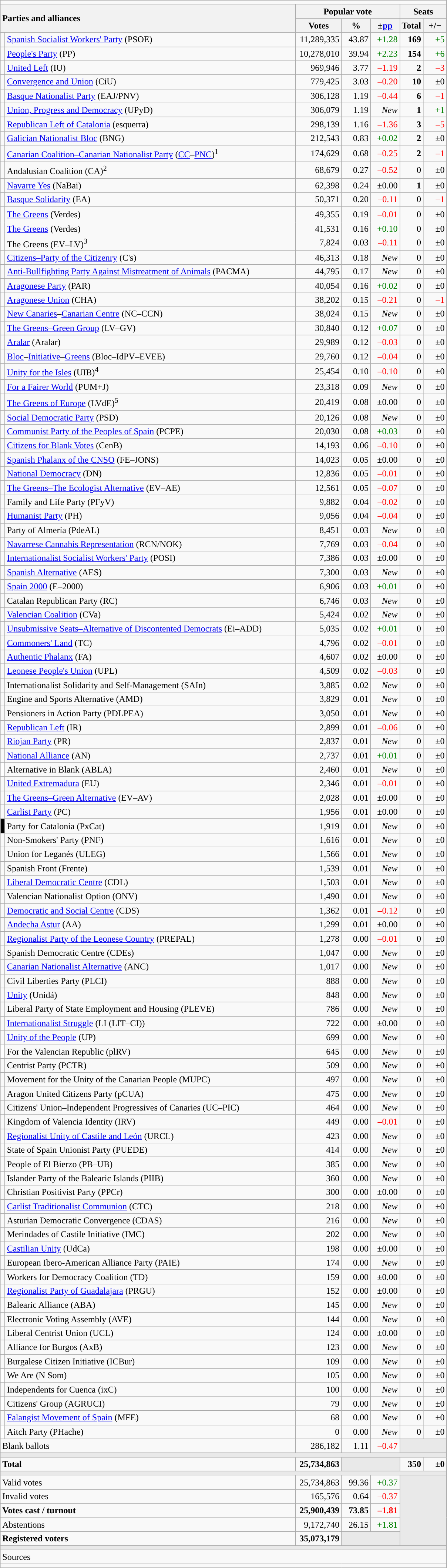<table class="wikitable" style="text-align:right;">
<tr>
<td colspan="7"></td>
</tr>
<tr>
<th style="text-align:left;" rowspan="2" colspan="2" width="525">Parties and alliances</th>
<th colspan="3">Popular vote</th>
<th colspan="2">Seats</th>
</tr>
<tr>
<th width="75">Votes</th>
<th width="45">%</th>
<th width="45">±<a href='#'>pp</a></th>
<th width="35">Total</th>
<th width="35">+/−</th>
</tr>
<tr>
<td width="1" style="color:inherit;background:"></td>
<td align="left"><a href='#'>Spanish Socialist Workers' Party</a> (PSOE)</td>
<td>11,289,335</td>
<td>43.87</td>
<td style="color:green;">+1.28</td>
<td><strong>169</strong></td>
<td style="color:green;">+5</td>
</tr>
<tr>
<td style="color:inherit;background:"></td>
<td align="left"><a href='#'>People's Party</a> (PP)</td>
<td>10,278,010</td>
<td>39.94</td>
<td style="color:green;">+2.23</td>
<td><strong>154</strong></td>
<td style="color:green;">+6</td>
</tr>
<tr>
<td style="color:inherit;background:"></td>
<td align="left"><a href='#'>United Left</a> (IU)</td>
<td>969,946</td>
<td>3.77</td>
<td style="color:red;">–1.19</td>
<td><strong>2</strong></td>
<td style="color:red;">–3</td>
</tr>
<tr>
<td style="color:inherit;background:"></td>
<td align="left"><a href='#'>Convergence and Union</a> (CiU)</td>
<td>779,425</td>
<td>3.03</td>
<td style="color:red;">–0.20</td>
<td><strong>10</strong></td>
<td>±0</td>
</tr>
<tr>
<td style="color:inherit;background:"></td>
<td align="left"><a href='#'>Basque Nationalist Party</a> (EAJ/PNV)</td>
<td>306,128</td>
<td>1.19</td>
<td style="color:red;">–0.44</td>
<td><strong>6</strong></td>
<td style="color:red;">–1</td>
</tr>
<tr>
<td style="color:inherit;background:"></td>
<td align="left"><a href='#'>Union, Progress and Democracy</a> (UPyD)</td>
<td>306,079</td>
<td>1.19</td>
<td><em>New</em></td>
<td><strong>1</strong></td>
<td style="color:green;">+1</td>
</tr>
<tr>
<td style="color:inherit;background:"></td>
<td align="left"><a href='#'>Republican Left of Catalonia</a> (esquerra)</td>
<td>298,139</td>
<td>1.16</td>
<td style="color:red;">–1.36</td>
<td><strong>3</strong></td>
<td style="color:red;">–5</td>
</tr>
<tr>
<td style="color:inherit;background:"></td>
<td align="left"><a href='#'>Galician Nationalist Bloc</a> (BNG)</td>
<td>212,543</td>
<td>0.83</td>
<td style="color:green;">+0.02</td>
<td><strong>2</strong></td>
<td>±0</td>
</tr>
<tr>
<td style="color:inherit;background:"></td>
<td align="left"><a href='#'>Canarian Coalition–Canarian Nationalist Party</a> (<a href='#'>CC</a>–<a href='#'>PNC</a>)<sup>1</sup></td>
<td>174,629</td>
<td>0.68</td>
<td style="color:red;">–0.25</td>
<td><strong>2</strong></td>
<td style="color:red;">–1</td>
</tr>
<tr>
<td style="color:inherit;background:"></td>
<td align="left">Andalusian Coalition (CA)<sup>2</sup></td>
<td>68,679</td>
<td>0.27</td>
<td style="color:red;">–0.52</td>
<td>0</td>
<td>±0</td>
</tr>
<tr>
<td style="color:inherit;background:"></td>
<td align="left"><a href='#'>Navarre Yes</a> (NaBai)</td>
<td>62,398</td>
<td>0.24</td>
<td>±0.00</td>
<td><strong>1</strong></td>
<td>±0</td>
</tr>
<tr>
<td style="color:inherit;background:"></td>
<td align="left"><a href='#'>Basque Solidarity</a> (EA)</td>
<td>50,371</td>
<td>0.20</td>
<td style="color:red;">–0.11</td>
<td>0</td>
<td style="color:red;">–1</td>
</tr>
<tr style="line-height:22px;">
<td rowspan="3" style="color:inherit;background:"></td>
<td align="left"><a href='#'>The Greens</a> (Verdes)</td>
<td>49,355</td>
<td>0.19</td>
<td style="color:red;">–0.01</td>
<td>0</td>
<td>±0</td>
</tr>
<tr style="border-bottom-style:hidden; border-top-style:hidden; line-height:16px;">
<td align="left"><span><a href='#'>The Greens</a> (Verdes)</span></td>
<td>41,531</td>
<td>0.16</td>
<td style="color:green;">+0.10</td>
<td>0</td>
<td>±0</td>
</tr>
<tr style="line-height:16px;">
<td align="left"><span>The Greens (EV–LV)<sup>3</sup></span></td>
<td>7,824</td>
<td>0.03</td>
<td style="color:red;">–0.11</td>
<td>0</td>
<td>±0</td>
</tr>
<tr>
<td style="color:inherit;background:"></td>
<td align="left"><a href='#'>Citizens–Party of the Citizenry</a> (C's)</td>
<td>46,313</td>
<td>0.18</td>
<td><em>New</em></td>
<td>0</td>
<td>±0</td>
</tr>
<tr>
<td style="color:inherit;background:"></td>
<td align="left"><a href='#'>Anti-Bullfighting Party Against Mistreatment of Animals</a> (PACMA)</td>
<td>44,795</td>
<td>0.17</td>
<td><em>New</em></td>
<td>0</td>
<td>±0</td>
</tr>
<tr>
<td style="color:inherit;background:"></td>
<td align="left"><a href='#'>Aragonese Party</a> (PAR)</td>
<td>40,054</td>
<td>0.16</td>
<td style="color:green;">+0.02</td>
<td>0</td>
<td>±0</td>
</tr>
<tr>
<td style="color:inherit;background:"></td>
<td align="left"><a href='#'>Aragonese Union</a> (CHA)</td>
<td>38,202</td>
<td>0.15</td>
<td style="color:red;">–0.21</td>
<td>0</td>
<td style="color:red;">–1</td>
</tr>
<tr>
<td style="color:inherit;background:"></td>
<td align="left"><a href='#'>New Canaries</a>–<a href='#'>Canarian Centre</a> (NC–CCN)</td>
<td>38,024</td>
<td>0.15</td>
<td><em>New</em></td>
<td>0</td>
<td>±0</td>
</tr>
<tr>
<td style="color:inherit;background:"></td>
<td align="left"><a href='#'>The Greens–Green Group</a> (LV–GV)</td>
<td>30,840</td>
<td>0.12</td>
<td style="color:green;">+0.07</td>
<td>0</td>
<td>±0</td>
</tr>
<tr>
<td style="color:inherit;background:"></td>
<td align="left"><a href='#'>Aralar</a> (Aralar)</td>
<td>29,989</td>
<td>0.12</td>
<td style="color:red;">–0.03</td>
<td>0</td>
<td>±0</td>
</tr>
<tr>
<td style="color:inherit;background:"></td>
<td align="left"><a href='#'>Bloc</a>–<a href='#'>Initiative</a>–<a href='#'>Greens</a> (Bloc–IdPV–EVEE)</td>
<td>29,760</td>
<td>0.12</td>
<td style="color:red;">–0.04</td>
<td>0</td>
<td>±0</td>
</tr>
<tr>
<td style="color:inherit;background:"></td>
<td align="left"><a href='#'>Unity for the Isles</a> (UIB)<sup>4</sup></td>
<td>25,454</td>
<td>0.10</td>
<td style="color:red;">–0.10</td>
<td>0</td>
<td>±0</td>
</tr>
<tr>
<td style="color:inherit;background:"></td>
<td align="left"><a href='#'>For a Fairer World</a> (PUM+J)</td>
<td>23,318</td>
<td>0.09</td>
<td><em>New</em></td>
<td>0</td>
<td>±0</td>
</tr>
<tr>
<td style="color:inherit;background:"></td>
<td align="left"><a href='#'>The Greens of Europe</a> (LVdE)<sup>5</sup></td>
<td>20,419</td>
<td>0.08</td>
<td>±0.00</td>
<td>0</td>
<td>±0</td>
</tr>
<tr>
<td style="color:inherit;background:"></td>
<td align="left"><a href='#'>Social Democratic Party</a> (PSD)</td>
<td>20,126</td>
<td>0.08</td>
<td><em>New</em></td>
<td>0</td>
<td>±0</td>
</tr>
<tr>
<td style="color:inherit;background:"></td>
<td align="left"><a href='#'>Communist Party of the Peoples of Spain</a> (PCPE)</td>
<td>20,030</td>
<td>0.08</td>
<td style="color:green;">+0.03</td>
<td>0</td>
<td>±0</td>
</tr>
<tr>
<td style="color:inherit;background:"></td>
<td align="left"><a href='#'>Citizens for Blank Votes</a> (CenB)</td>
<td>14,193</td>
<td>0.06</td>
<td style="color:red;">–0.10</td>
<td>0</td>
<td>±0</td>
</tr>
<tr>
<td style="color:inherit;background:"></td>
<td align="left"><a href='#'>Spanish Phalanx of the CNSO</a> (FE–JONS)</td>
<td>14,023</td>
<td>0.05</td>
<td>±0.00</td>
<td>0</td>
<td>±0</td>
</tr>
<tr>
<td style="color:inherit;background:"></td>
<td align="left"><a href='#'>National Democracy</a> (DN)</td>
<td>12,836</td>
<td>0.05</td>
<td style="color:red;">–0.01</td>
<td>0</td>
<td>±0</td>
</tr>
<tr>
<td style="color:inherit;background:"></td>
<td align="left"><a href='#'>The Greens–The Ecologist Alternative</a> (EV–AE)</td>
<td>12,561</td>
<td>0.05</td>
<td style="color:red;">–0.07</td>
<td>0</td>
<td>±0</td>
</tr>
<tr>
<td style="color:inherit;background:"></td>
<td align="left">Family and Life Party (PFyV)</td>
<td>9,882</td>
<td>0.04</td>
<td style="color:red;">–0.02</td>
<td>0</td>
<td>±0</td>
</tr>
<tr>
<td style="color:inherit;background:"></td>
<td align="left"><a href='#'>Humanist Party</a> (PH)</td>
<td>9,056</td>
<td>0.04</td>
<td style="color:red;">–0.04</td>
<td>0</td>
<td>±0</td>
</tr>
<tr>
<td style="color:inherit;background:"></td>
<td align="left">Party of Almería (PdeAL)</td>
<td>8,451</td>
<td>0.03</td>
<td><em>New</em></td>
<td>0</td>
<td>±0</td>
</tr>
<tr>
<td style="color:inherit;background:"></td>
<td align="left"><a href='#'>Navarrese Cannabis Representation</a> (RCN/NOK)</td>
<td>7,769</td>
<td>0.03</td>
<td style="color:red;">–0.04</td>
<td>0</td>
<td>±0</td>
</tr>
<tr>
<td style="color:inherit;background:"></td>
<td align="left"><a href='#'>Internationalist Socialist Workers' Party</a> (POSI)</td>
<td>7,386</td>
<td>0.03</td>
<td>±0.00</td>
<td>0</td>
<td>±0</td>
</tr>
<tr>
<td style="color:inherit;background:"></td>
<td align="left"><a href='#'>Spanish Alternative</a> (AES)</td>
<td>7,300</td>
<td>0.03</td>
<td><em>New</em></td>
<td>0</td>
<td>±0</td>
</tr>
<tr>
<td style="color:inherit;background:"></td>
<td align="left"><a href='#'>Spain 2000</a> (E–2000)</td>
<td>6,906</td>
<td>0.03</td>
<td style="color:green;">+0.01</td>
<td>0</td>
<td>±0</td>
</tr>
<tr>
<td style="color:inherit;background:"></td>
<td align="left">Catalan Republican Party (RC)</td>
<td>6,746</td>
<td>0.03</td>
<td><em>New</em></td>
<td>0</td>
<td>±0</td>
</tr>
<tr>
<td style="color:inherit;background:"></td>
<td align="left"><a href='#'>Valencian Coalition</a> (CVa)</td>
<td>5,424</td>
<td>0.02</td>
<td><em>New</em></td>
<td>0</td>
<td>±0</td>
</tr>
<tr>
<td style="color:inherit;background:"></td>
<td align="left"><a href='#'>Unsubmissive Seats–Alternative of Discontented Democrats</a> (Ei–ADD)</td>
<td>5,035</td>
<td>0.02</td>
<td style="color:green;">+0.01</td>
<td>0</td>
<td>±0</td>
</tr>
<tr>
<td style="color:inherit;background:"></td>
<td align="left"><a href='#'>Commoners' Land</a> (TC)</td>
<td>4,796</td>
<td>0.02</td>
<td style="color:red;">–0.01</td>
<td>0</td>
<td>±0</td>
</tr>
<tr>
<td style="color:inherit;background:"></td>
<td align="left"><a href='#'>Authentic Phalanx</a> (FA)</td>
<td>4,607</td>
<td>0.02</td>
<td>±0.00</td>
<td>0</td>
<td>±0</td>
</tr>
<tr>
<td style="color:inherit;background:"></td>
<td align="left"><a href='#'>Leonese People's Union</a> (UPL)</td>
<td>4,509</td>
<td>0.02</td>
<td style="color:red;">–0.03</td>
<td>0</td>
<td>±0</td>
</tr>
<tr>
<td style="color:inherit;background:"></td>
<td align="left">Internationalist Solidarity and Self-Management (SAIn)</td>
<td>3,885</td>
<td>0.02</td>
<td><em>New</em></td>
<td>0</td>
<td>±0</td>
</tr>
<tr>
<td style="color:inherit;background:"></td>
<td align="left">Engine and Sports Alternative (AMD)</td>
<td>3,829</td>
<td>0.01</td>
<td><em>New</em></td>
<td>0</td>
<td>±0</td>
</tr>
<tr>
<td style="color:inherit;background:"></td>
<td align="left">Pensioners in Action Party (PDLPEA)</td>
<td>3,050</td>
<td>0.01</td>
<td><em>New</em></td>
<td>0</td>
<td>±0</td>
</tr>
<tr>
<td style="color:inherit;background:"></td>
<td align="left"><a href='#'>Republican Left</a> (IR)</td>
<td>2,899</td>
<td>0.01</td>
<td style="color:red;">–0.06</td>
<td>0</td>
<td>±0</td>
</tr>
<tr>
<td style="color:inherit;background:"></td>
<td align="left"><a href='#'>Riojan Party</a> (PR)</td>
<td>2,837</td>
<td>0.01</td>
<td><em>New</em></td>
<td>0</td>
<td>±0</td>
</tr>
<tr>
<td style="color:inherit;background:"></td>
<td align="left"><a href='#'>National Alliance</a> (AN)</td>
<td>2,737</td>
<td>0.01</td>
<td style="color:green;">+0.01</td>
<td>0</td>
<td>±0</td>
</tr>
<tr>
<td bgcolor="white"></td>
<td align="left">Alternative in Blank (ABLA)</td>
<td>2,460</td>
<td>0.01</td>
<td><em>New</em></td>
<td>0</td>
<td>±0</td>
</tr>
<tr>
<td style="color:inherit;background:"></td>
<td align="left"><a href='#'>United Extremadura</a> (EU)</td>
<td>2,346</td>
<td>0.01</td>
<td style="color:red;">–0.01</td>
<td>0</td>
<td>±0</td>
</tr>
<tr>
<td style="color:inherit;background:"></td>
<td align="left"><a href='#'>The Greens–Green Alternative</a> (EV–AV)</td>
<td>2,028</td>
<td>0.01</td>
<td>±0.00</td>
<td>0</td>
<td>±0</td>
</tr>
<tr>
<td style="color:inherit;background:"></td>
<td align="left"><a href='#'>Carlist Party</a> (PC)</td>
<td>1,956</td>
<td>0.01</td>
<td>±0.00</td>
<td>0</td>
<td>±0</td>
</tr>
<tr>
<td bgcolor="black"></td>
<td align="left">Party for Catalonia (PxCat)</td>
<td>1,919</td>
<td>0.01</td>
<td><em>New</em></td>
<td>0</td>
<td>±0</td>
</tr>
<tr>
<td style="color:inherit;background:"></td>
<td align="left">Non-Smokers' Party (PNF)</td>
<td>1,616</td>
<td>0.01</td>
<td><em>New</em></td>
<td>0</td>
<td>±0</td>
</tr>
<tr>
<td style="color:inherit;background:"></td>
<td align="left">Union for Leganés (ULEG)</td>
<td>1,566</td>
<td>0.01</td>
<td><em>New</em></td>
<td>0</td>
<td>±0</td>
</tr>
<tr>
<td style="color:inherit;background:"></td>
<td align="left">Spanish Front (Frente)</td>
<td>1,539</td>
<td>0.01</td>
<td><em>New</em></td>
<td>0</td>
<td>±0</td>
</tr>
<tr>
<td style="color:inherit;background:"></td>
<td align="left"><a href='#'>Liberal Democratic Centre</a> (CDL)</td>
<td>1,503</td>
<td>0.01</td>
<td><em>New</em></td>
<td>0</td>
<td>±0</td>
</tr>
<tr>
<td style="color:inherit;background:"></td>
<td align="left">Valencian Nationalist Option (ONV)</td>
<td>1,490</td>
<td>0.01</td>
<td><em>New</em></td>
<td>0</td>
<td>±0</td>
</tr>
<tr>
<td style="color:inherit;background:"></td>
<td align="left"><a href='#'>Democratic and Social Centre</a> (CDS)</td>
<td>1,362</td>
<td>0.01</td>
<td style="color:red;">–0.12</td>
<td>0</td>
<td>±0</td>
</tr>
<tr>
<td style="color:inherit;background:"></td>
<td align="left"><a href='#'>Andecha Astur</a> (AA)</td>
<td>1,299</td>
<td>0.01</td>
<td>±0.00</td>
<td>0</td>
<td>±0</td>
</tr>
<tr>
<td style="color:inherit;background:"></td>
<td align="left"><a href='#'>Regionalist Party of the Leonese Country</a> (PREPAL)</td>
<td>1,278</td>
<td>0.00</td>
<td style="color:red;">–0.01</td>
<td>0</td>
<td>±0</td>
</tr>
<tr>
<td style="color:inherit;background:"></td>
<td align="left">Spanish Democratic Centre (CDEs)</td>
<td>1,047</td>
<td>0.00</td>
<td><em>New</em></td>
<td>0</td>
<td>±0</td>
</tr>
<tr>
<td style="color:inherit;background:"></td>
<td align="left"><a href='#'>Canarian Nationalist Alternative</a> (ANC)</td>
<td>1,017</td>
<td>0.00</td>
<td><em>New</em></td>
<td>0</td>
<td>±0</td>
</tr>
<tr>
<td style="color:inherit;background:"></td>
<td align="left">Civil Liberties Party (PLCI)</td>
<td>888</td>
<td>0.00</td>
<td><em>New</em></td>
<td>0</td>
<td>±0</td>
</tr>
<tr>
<td style="color:inherit;background:"></td>
<td align="left"><a href='#'>Unity</a> (Unidá)</td>
<td>848</td>
<td>0.00</td>
<td><em>New</em></td>
<td>0</td>
<td>±0</td>
</tr>
<tr>
<td style="color:inherit;background:"></td>
<td align="left">Liberal Party of State Employment and Housing (PLEVE)</td>
<td>786</td>
<td>0.00</td>
<td><em>New</em></td>
<td>0</td>
<td>±0</td>
</tr>
<tr>
<td style="color:inherit;background:"></td>
<td align="left"><a href='#'>Internationalist Struggle</a> (LI (LIT–CI))</td>
<td>722</td>
<td>0.00</td>
<td>±0.00</td>
<td>0</td>
<td>±0</td>
</tr>
<tr>
<td style="color:inherit;background:"></td>
<td align="left"><a href='#'>Unity of the People</a> (UP)</td>
<td>699</td>
<td>0.00</td>
<td><em>New</em></td>
<td>0</td>
<td>±0</td>
</tr>
<tr>
<td bgcolor="white"></td>
<td align="left">For the Valencian Republic (plRV)</td>
<td>645</td>
<td>0.00</td>
<td><em>New</em></td>
<td>0</td>
<td>±0</td>
</tr>
<tr>
<td style="color:inherit;background:"></td>
<td align="left">Centrist Party (PCTR)</td>
<td>509</td>
<td>0.00</td>
<td><em>New</em></td>
<td>0</td>
<td>±0</td>
</tr>
<tr>
<td style="color:inherit;background:"></td>
<td align="left">Movement for the Unity of the Canarian People (MUPC)</td>
<td>497</td>
<td>0.00</td>
<td><em>New</em></td>
<td>0</td>
<td>±0</td>
</tr>
<tr>
<td style="color:inherit;background:"></td>
<td align="left">Aragon United Citizens Party (pCUA)</td>
<td>475</td>
<td>0.00</td>
<td><em>New</em></td>
<td>0</td>
<td>±0</td>
</tr>
<tr>
<td style="color:inherit;background:"></td>
<td align="left">Citizens' Union–Independent Progressives of Canaries (UC–PIC)</td>
<td>464</td>
<td>0.00</td>
<td><em>New</em></td>
<td>0</td>
<td>±0</td>
</tr>
<tr>
<td style="color:inherit;background:"></td>
<td align="left">Kingdom of Valencia Identity (IRV)</td>
<td>449</td>
<td>0.00</td>
<td style="color:red;">–0.01</td>
<td>0</td>
<td>±0</td>
</tr>
<tr>
<td style="color:inherit;background:"></td>
<td align="left"><a href='#'>Regionalist Unity of Castile and León</a> (URCL)</td>
<td>423</td>
<td>0.00</td>
<td><em>New</em></td>
<td>0</td>
<td>±0</td>
</tr>
<tr>
<td style="color:inherit;background:"></td>
<td align="left">State of Spain Unionist Party (PUEDE)</td>
<td>414</td>
<td>0.00</td>
<td><em>New</em></td>
<td>0</td>
<td>±0</td>
</tr>
<tr>
<td style="color:inherit;background:"></td>
<td align="left">People of El Bierzo (PB–UB)</td>
<td>385</td>
<td>0.00</td>
<td><em>New</em></td>
<td>0</td>
<td>±0</td>
</tr>
<tr>
<td style="color:inherit;background:"></td>
<td align="left">Islander Party of the Balearic Islands (PIIB)</td>
<td>360</td>
<td>0.00</td>
<td><em>New</em></td>
<td>0</td>
<td>±0</td>
</tr>
<tr>
<td style="color:inherit;background:"></td>
<td align="left">Christian Positivist Party (PPCr)</td>
<td>300</td>
<td>0.00</td>
<td>±0.00</td>
<td>0</td>
<td>±0</td>
</tr>
<tr>
<td style="color:inherit;background:"></td>
<td align="left"><a href='#'>Carlist Traditionalist Communion</a> (CTC)</td>
<td>218</td>
<td>0.00</td>
<td><em>New</em></td>
<td>0</td>
<td>±0</td>
</tr>
<tr>
<td style="color:inherit;background:"></td>
<td align="left">Asturian Democratic Convergence (CDAS)</td>
<td>216</td>
<td>0.00</td>
<td><em>New</em></td>
<td>0</td>
<td>±0</td>
</tr>
<tr>
<td style="color:inherit;background:"></td>
<td align="left">Merindades of Castile Initiative (IMC)</td>
<td>202</td>
<td>0.00</td>
<td><em>New</em></td>
<td>0</td>
<td>±0</td>
</tr>
<tr>
<td style="color:inherit;background:"></td>
<td align="left"><a href='#'>Castilian Unity</a> (UdCa)</td>
<td>198</td>
<td>0.00</td>
<td>±0.00</td>
<td>0</td>
<td>±0</td>
</tr>
<tr>
<td style="color:inherit;background:"></td>
<td align="left">European Ibero-American Alliance Party (PAIE)</td>
<td>174</td>
<td>0.00</td>
<td><em>New</em></td>
<td>0</td>
<td>±0</td>
</tr>
<tr>
<td style="color:inherit;background:"></td>
<td align="left">Workers for Democracy Coalition (TD)</td>
<td>159</td>
<td>0.00</td>
<td>±0.00</td>
<td>0</td>
<td>±0</td>
</tr>
<tr>
<td style="color:inherit;background:"></td>
<td align="left"><a href='#'>Regionalist Party of Guadalajara</a> (PRGU)</td>
<td>152</td>
<td>0.00</td>
<td>±0.00</td>
<td>0</td>
<td>±0</td>
</tr>
<tr>
<td style="color:inherit;background:"></td>
<td align="left">Balearic Alliance (ABA)</td>
<td>145</td>
<td>0.00</td>
<td><em>New</em></td>
<td>0</td>
<td>±0</td>
</tr>
<tr>
<td style="color:inherit;background:"></td>
<td align="left">Electronic Voting Assembly (AVE)</td>
<td>144</td>
<td>0.00</td>
<td><em>New</em></td>
<td>0</td>
<td>±0</td>
</tr>
<tr>
<td style="color:inherit;background:"></td>
<td align="left">Liberal Centrist Union (UCL)</td>
<td>124</td>
<td>0.00</td>
<td>±0.00</td>
<td>0</td>
<td>±0</td>
</tr>
<tr>
<td style="color:inherit;background:"></td>
<td align="left">Alliance for Burgos (AxB)</td>
<td>123</td>
<td>0.00</td>
<td><em>New</em></td>
<td>0</td>
<td>±0</td>
</tr>
<tr>
<td style="color:inherit;background:"></td>
<td align="left">Burgalese Citizen Initiative (ICBur)</td>
<td>109</td>
<td>0.00</td>
<td><em>New</em></td>
<td>0</td>
<td>±0</td>
</tr>
<tr>
<td bgcolor="white"></td>
<td align="left">We Are (N Som)</td>
<td>105</td>
<td>0.00</td>
<td><em>New</em></td>
<td>0</td>
<td>±0</td>
</tr>
<tr>
<td style="color:inherit;background:"></td>
<td align="left">Independents for Cuenca (ixC)</td>
<td>100</td>
<td>0.00</td>
<td><em>New</em></td>
<td>0</td>
<td>±0</td>
</tr>
<tr>
<td bgcolor="white"></td>
<td align="left">Citizens' Group (AGRUCI)</td>
<td>79</td>
<td>0.00</td>
<td><em>New</em></td>
<td>0</td>
<td>±0</td>
</tr>
<tr>
<td style="color:inherit;background:"></td>
<td align="left"><a href='#'>Falangist Movement of Spain</a> (MFE)</td>
<td>68</td>
<td>0.00</td>
<td><em>New</em></td>
<td>0</td>
<td>±0</td>
</tr>
<tr>
<td bgcolor="white"></td>
<td align="left">Aitch Party (PHache)</td>
<td>0</td>
<td>0.00</td>
<td><em>New</em></td>
<td>0</td>
<td>±0</td>
</tr>
<tr>
<td align="left" colspan="2">Blank ballots</td>
<td>286,182</td>
<td>1.11</td>
<td style="color:red;">–0.47</td>
<td bgcolor="#E9E9E9" colspan="2"></td>
</tr>
<tr>
<td colspan="7" bgcolor="#E9E9E9"></td>
</tr>
<tr style="font-weight:bold;">
<td align="left" colspan="2">Total</td>
<td>25,734,863</td>
<td bgcolor="#E9E9E9" colspan="2"></td>
<td>350</td>
<td>±0</td>
</tr>
<tr>
<td colspan="7" bgcolor="#E9E9E9"></td>
</tr>
<tr>
<td align="left" colspan="2">Valid votes</td>
<td>25,734,863</td>
<td>99.36</td>
<td style="color:green;">+0.37</td>
<td bgcolor="#E9E9E9" colspan="2" rowspan="5"></td>
</tr>
<tr>
<td align="left" colspan="2">Invalid votes</td>
<td>165,576</td>
<td>0.64</td>
<td style="color:red;">–0.37</td>
</tr>
<tr style="font-weight:bold;">
<td align="left" colspan="2">Votes cast / turnout</td>
<td>25,900,439</td>
<td>73.85</td>
<td style="color:red;">–1.81</td>
</tr>
<tr>
<td align="left" colspan="2">Abstentions</td>
<td>9,172,740</td>
<td>26.15</td>
<td style="color:green;">+1.81</td>
</tr>
<tr style="font-weight:bold;">
<td align="left" colspan="2">Registered voters</td>
<td>35,073,179</td>
<td bgcolor="#E9E9E9" colspan="2"></td>
</tr>
<tr>
<td colspan="7" bgcolor="#E9E9E9"></td>
</tr>
<tr>
<td align="left" colspan="7">Sources</td>
</tr>
<tr>
<td colspan="7" style="text-align:left; max-width:790px;"></td>
</tr>
</table>
